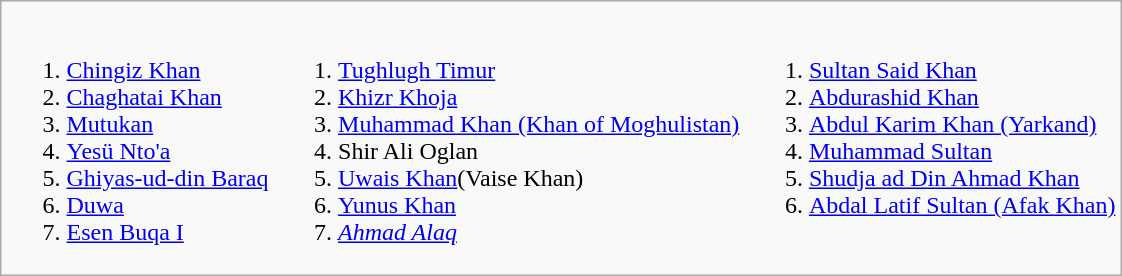<table class="wikitable" style="margin:1em auto 1em auto; page-break-inside:avoid">
<tr valign="top">
<td style="border:none;"><ol><br><li><a href='#'>Chingiz Khan</a></li>
<li><a href='#'>Chaghatai Khan</a></li>
<li><a href='#'>Mutukan</a></li>
<li><a href='#'>Yesü Nto'a</a></li>
<li><a href='#'>Ghiyas-ud-din Baraq</a></li>
<li><a href='#'>Duwa</a></li>
<li><a href='#'>Esen Buqa I</a></li>
</ol></td>
<td style="border:none"><ol><br><li><a href='#'>Tughlugh Timur</a></li>
<li><a href='#'>Khizr Khoja</a></li>
<li><a href='#'>Muhammad Khan (Khan of Moghulistan)</a></li>
<li>Shir Ali Oglan</li>
<li><a href='#'>Uwais Khan</a>(Vaise Khan)</li>
<li><a href='#'>Yunus Khan</a></li>
<li><em><a href='#'>Ahmad Alaq</a></em></li>
</ol></td>
<td style="border:none"><ol><br><li><a href='#'>Sultan Said Khan</a></li>
<li><a href='#'>Abdurashid Khan</a></li>
<li><a href='#'>Abdul Karim Khan (Yarkand)</a></li>
<li><a href='#'>Muhammad Sultan</a></li>
<li><a href='#'>Shudja ad Din Ahmad Khan</a></li>
<li><a href='#'>Abdal Latif Sultan (Afak Khan)</a></li>
</ol></td>
</tr>
</table>
